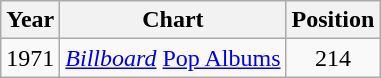<table class="wikitable">
<tr>
<th align="left">Year</th>
<th align="left">Chart</th>
<th align="left">Position</th>
</tr>
<tr>
<td>1971</td>
<td><em><a href='#'>Billboard</a></em> <a href='#'>Pop Albums</a></td>
<td align="center">214</td>
</tr>
</table>
